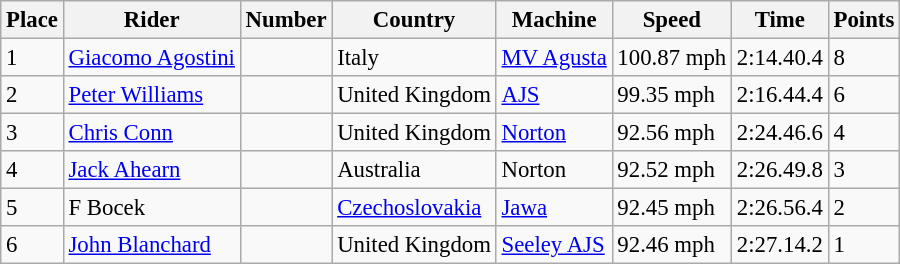<table class="wikitable" style="font-size: 95%;">
<tr>
<th>Place</th>
<th>Rider</th>
<th>Number</th>
<th>Country</th>
<th>Machine</th>
<th>Speed</th>
<th>Time</th>
<th>Points</th>
</tr>
<tr>
<td>1</td>
<td> <a href='#'>Giacomo Agostini</a></td>
<td></td>
<td>Italy</td>
<td><a href='#'>MV Agusta</a></td>
<td>100.87 mph</td>
<td>2:14.40.4</td>
<td>8</td>
</tr>
<tr>
<td>2</td>
<td> <a href='#'>Peter Williams</a></td>
<td></td>
<td>United Kingdom</td>
<td><a href='#'>AJS</a></td>
<td>99.35 mph</td>
<td>2:16.44.4</td>
<td>6</td>
</tr>
<tr>
<td>3</td>
<td> <a href='#'>Chris Conn</a></td>
<td></td>
<td>United Kingdom</td>
<td><a href='#'>Norton</a></td>
<td>92.56 mph</td>
<td>2:24.46.6</td>
<td>4</td>
</tr>
<tr>
<td>4</td>
<td> <a href='#'>Jack Ahearn</a></td>
<td></td>
<td>Australia</td>
<td>Norton</td>
<td>92.52 mph</td>
<td>2:26.49.8</td>
<td>3</td>
</tr>
<tr>
<td>5</td>
<td> F Bocek</td>
<td></td>
<td><a href='#'>Czechoslovakia</a></td>
<td><a href='#'>Jawa</a></td>
<td>92.45 mph</td>
<td>2:26.56.4</td>
<td>2</td>
</tr>
<tr>
<td>6</td>
<td> <a href='#'>John Blanchard</a></td>
<td></td>
<td>United Kingdom</td>
<td><a href='#'>Seeley AJS</a></td>
<td>92.46 mph</td>
<td>2:27.14.2</td>
<td>1</td>
</tr>
</table>
